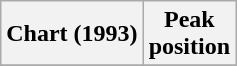<table class="wikitable plainrowheaders" style="text-align:center">
<tr>
<th scope="col">Chart (1993)</th>
<th scope="col">Peak<br>position</th>
</tr>
<tr>
</tr>
</table>
